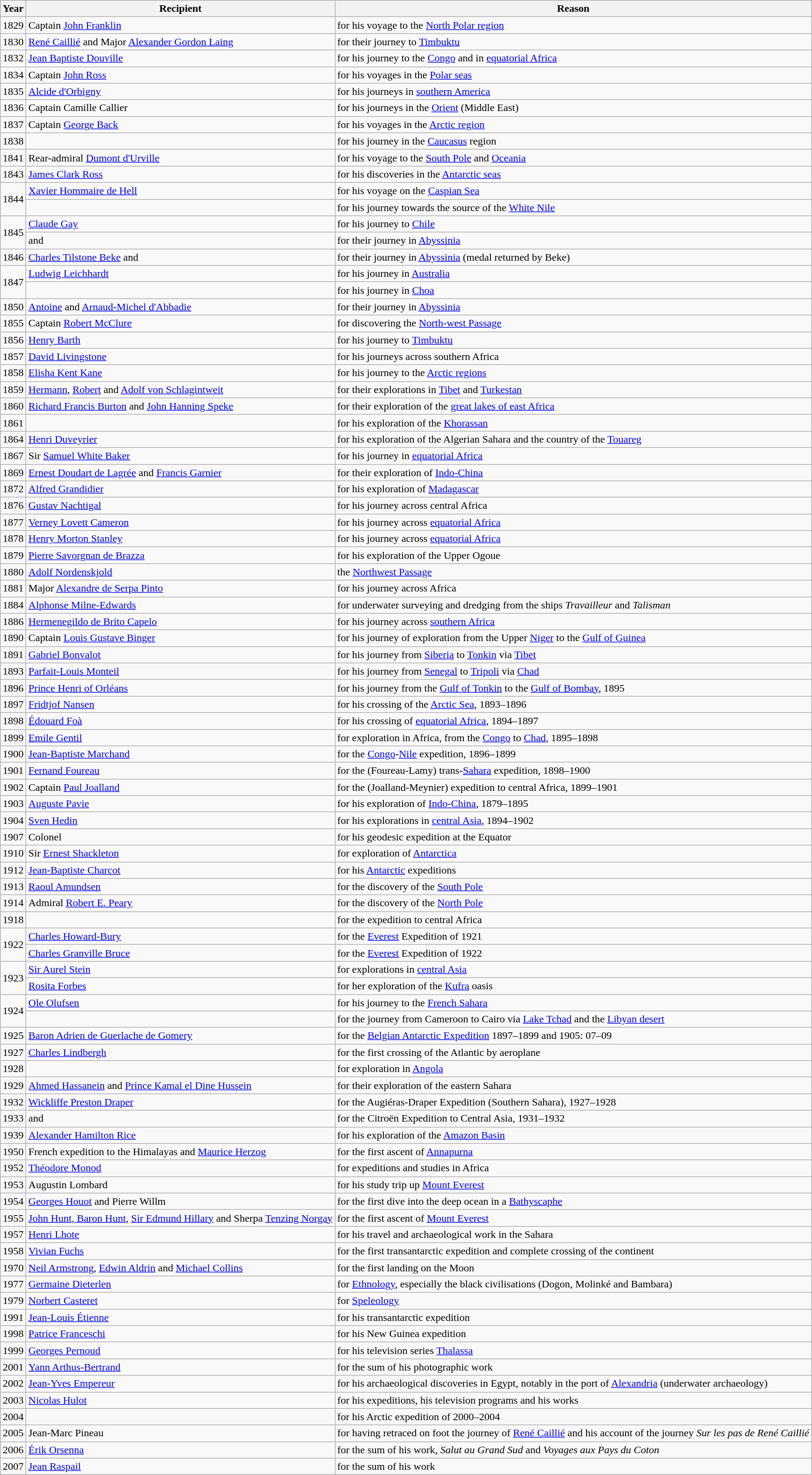<table class="wikitable">
<tr>
<th>Year</th>
<th>Recipient</th>
<th>Reason</th>
</tr>
<tr>
<td>1829</td>
<td>Captain <a href='#'>John Franklin</a></td>
<td>for his voyage to the <a href='#'>North Polar region</a></td>
</tr>
<tr>
<td>1830</td>
<td><a href='#'>René Caillié</a> and Major <a href='#'>Alexander Gordon Laing</a></td>
<td>for their journey to <a href='#'>Timbuktu</a></td>
</tr>
<tr>
<td>1832</td>
<td><a href='#'>Jean Baptiste Douville</a></td>
<td>for his journey to the <a href='#'>Congo</a> and in <a href='#'>equatorial Africa</a></td>
</tr>
<tr>
<td>1834</td>
<td>Captain <a href='#'>John Ross</a></td>
<td>for his voyages in the <a href='#'>Polar seas</a></td>
</tr>
<tr>
<td>1835</td>
<td><a href='#'>Alcide d'Orbigny</a></td>
<td>for his journeys in <a href='#'>southern America</a></td>
</tr>
<tr>
<td>1836</td>
<td>Captain Camille Callier</td>
<td>for his journeys in the <a href='#'>Orient</a> (Middle East)</td>
</tr>
<tr>
<td>1837</td>
<td>Captain <a href='#'>George Back</a></td>
<td>for his voyages in the <a href='#'>Arctic region</a></td>
</tr>
<tr>
<td>1838</td>
<td></td>
<td>for his journey in the <a href='#'>Caucasus</a> region</td>
</tr>
<tr>
<td>1841</td>
<td>Rear-admiral <a href='#'>Dumont d'Urville</a></td>
<td>for his voyage to the <a href='#'>South Pole</a> and <a href='#'>Oceania</a></td>
</tr>
<tr>
<td>1843</td>
<td><a href='#'>James Clark Ross</a></td>
<td>for his discoveries in the <a href='#'>Antarctic seas</a></td>
</tr>
<tr>
<td rowspan = "2">1844</td>
<td><a href='#'>Xavier Hommaire de Hell</a></td>
<td>for his voyage on the <a href='#'>Caspian Sea</a></td>
</tr>
<tr>
<td></td>
<td>for his journey towards the source of the <a href='#'>White Nile</a></td>
</tr>
<tr>
<td rowspan = "2">1845</td>
<td><a href='#'>Claude Gay</a></td>
<td>for his journey to <a href='#'>Chile</a></td>
</tr>
<tr>
<td> and </td>
<td>for their journey in <a href='#'>Abyssinia</a></td>
</tr>
<tr>
<td>1846</td>
<td><a href='#'>Charles Tilstone Beke</a> and </td>
<td>for their journey in <a href='#'>Abyssinia</a> (medal returned by Beke)</td>
</tr>
<tr>
<td rowspan = "2">1847</td>
<td><a href='#'>Ludwig Leichhardt</a></td>
<td>for his journey in <a href='#'>Australia</a></td>
</tr>
<tr>
<td></td>
<td>for his journey in <a href='#'>Choa</a></td>
</tr>
<tr>
<td>1850</td>
<td><a href='#'>Antoine</a> and <a href='#'>Arnaud-Michel d'Abbadie</a></td>
<td>for their journey in <a href='#'>Abyssinia</a></td>
</tr>
<tr>
<td>1855</td>
<td>Captain <a href='#'>Robert McClure</a></td>
<td>for discovering the <a href='#'>North-west Passage</a></td>
</tr>
<tr>
<td>1856</td>
<td><a href='#'>Henry Barth</a></td>
<td>for his journey to <a href='#'>Timbuktu</a></td>
</tr>
<tr>
<td>1857</td>
<td><a href='#'>David Livingstone</a></td>
<td>for his journeys across southern Africa</td>
</tr>
<tr>
<td>1858</td>
<td><a href='#'>Elisha Kent Kane</a></td>
<td>for his journey to the <a href='#'>Arctic regions</a></td>
</tr>
<tr>
<td>1859</td>
<td><a href='#'>Hermann</a>, <a href='#'>Robert</a> and <a href='#'>Adolf von Schlagintweit</a></td>
<td>for their explorations in <a href='#'>Tibet</a> and <a href='#'>Turkestan</a></td>
</tr>
<tr>
<td>1860</td>
<td><a href='#'>Richard Francis Burton</a> and <a href='#'>John Hanning Speke</a></td>
<td>for their exploration of the <a href='#'>great lakes of east Africa</a></td>
</tr>
<tr>
<td>1861</td>
<td></td>
<td>for his exploration of the <a href='#'>Khorassan</a></td>
</tr>
<tr>
<td>1864</td>
<td><a href='#'>Henri Duveyrier</a></td>
<td>for his exploration of the Algerian Sahara and the country of the <a href='#'>Touareg</a></td>
</tr>
<tr>
<td>1867</td>
<td>Sir <a href='#'>Samuel White Baker</a></td>
<td>for his journey in <a href='#'>equatorial Africa</a></td>
</tr>
<tr>
<td>1869</td>
<td><a href='#'>Ernest Doudart de Lagrée</a> and <a href='#'>Francis Garnier</a></td>
<td>for their exploration of <a href='#'>Indo-China</a></td>
</tr>
<tr>
<td>1872</td>
<td><a href='#'>Alfred Grandidier</a></td>
<td>for his exploration of <a href='#'>Madagascar</a></td>
</tr>
<tr>
<td>1876</td>
<td><a href='#'>Gustav Nachtigal</a></td>
<td>for his journey across central Africa</td>
</tr>
<tr>
<td>1877</td>
<td><a href='#'>Verney Lovett Cameron</a></td>
<td>for his journey across <a href='#'>equatorial Africa</a></td>
</tr>
<tr>
<td>1878</td>
<td><a href='#'>Henry Morton Stanley</a></td>
<td>for his journey across <a href='#'>equatorial Africa</a></td>
</tr>
<tr>
<td>1879</td>
<td><a href='#'>Pierre Savorgnan de Brazza</a></td>
<td>for his exploration of the Upper Ogoue</td>
</tr>
<tr>
<td>1880</td>
<td><a href='#'>Adolf Nordenskjold</a></td>
<td>the <a href='#'>Northwest Passage</a></td>
</tr>
<tr>
<td>1881</td>
<td>Major <a href='#'>Alexandre de Serpa Pinto</a></td>
<td>for his journey across Africa</td>
</tr>
<tr>
<td>1884</td>
<td><a href='#'>Alphonse Milne-Edwards</a></td>
<td>for underwater surveying and dredging from the ships <em>Travailleur</em> and <em>Talisman</em></td>
</tr>
<tr>
<td>1886</td>
<td><a href='#'>Hermenegildo de Brito Capelo</a></td>
<td>for his journey across <a href='#'>southern Africa</a></td>
</tr>
<tr>
<td>1890</td>
<td>Captain <a href='#'>Louis Gustave Binger</a></td>
<td>for his journey of exploration from the Upper <a href='#'>Niger</a> to the <a href='#'>Gulf of Guinea</a></td>
</tr>
<tr>
<td>1891</td>
<td><a href='#'>Gabriel Bonvalot</a></td>
<td>for his journey from <a href='#'>Siberia</a> to <a href='#'>Tonkin</a> via <a href='#'>Tibet</a></td>
</tr>
<tr>
<td>1893</td>
<td><a href='#'>Parfait-Louis Monteil</a></td>
<td>for his journey from <a href='#'>Senegal</a> to <a href='#'>Tripoli</a> via <a href='#'>Chad</a></td>
</tr>
<tr>
<td>1896</td>
<td><a href='#'>Prince Henri of Orléans</a></td>
<td>for his journey from the <a href='#'>Gulf of Tonkin</a> to the <a href='#'>Gulf of Bombay</a>, 1895</td>
</tr>
<tr>
<td>1897</td>
<td><a href='#'>Fridtjof Nansen</a></td>
<td>for his crossing of the <a href='#'>Arctic Sea</a>, 1893–1896</td>
</tr>
<tr>
<td>1898</td>
<td><a href='#'>Édouard Foà</a></td>
<td>for his crossing of <a href='#'>equatorial Africa</a>, 1894–1897</td>
</tr>
<tr>
<td>1899</td>
<td><a href='#'>Emile Gentil</a></td>
<td>for exploration in Africa, from the <a href='#'>Congo</a> to <a href='#'>Chad</a>, 1895–1898</td>
</tr>
<tr>
<td>1900</td>
<td><a href='#'>Jean-Baptiste Marchand</a></td>
<td>for the <a href='#'>Congo</a>-<a href='#'>Nile</a> expedition, 1896–1899</td>
</tr>
<tr>
<td>1901</td>
<td><a href='#'>Fernand Foureau</a></td>
<td>for the (Foureau-Lamy) trans-<a href='#'>Sahara</a> expedition, 1898–1900</td>
</tr>
<tr>
<td>1902</td>
<td>Captain <a href='#'>Paul Joalland</a></td>
<td>for the (Joalland-Meynier) expedition to central Africa, 1899–1901</td>
</tr>
<tr>
<td>1903</td>
<td><a href='#'>Auguste Pavie</a></td>
<td>for his exploration of <a href='#'>Indo-China</a>, 1879–1895</td>
</tr>
<tr>
<td>1904</td>
<td><a href='#'>Sven Hedin</a></td>
<td>for his explorations in <a href='#'>central Asia</a>, 1894–1902</td>
</tr>
<tr>
<td>1907</td>
<td>Colonel </td>
<td>for his geodesic expedition at the Equator</td>
</tr>
<tr>
<td>1910</td>
<td>Sir <a href='#'>Ernest Shackleton</a></td>
<td>for exploration of <a href='#'>Antarctica</a></td>
</tr>
<tr>
<td>1912</td>
<td><a href='#'>Jean-Baptiste Charcot</a></td>
<td>for his <a href='#'>Antarctic</a> expeditions</td>
</tr>
<tr>
<td>1913</td>
<td><a href='#'>Raoul Amundsen</a></td>
<td>for the discovery of the <a href='#'>South Pole</a></td>
</tr>
<tr>
<td>1914</td>
<td>Admiral <a href='#'>Robert E. Peary</a></td>
<td>for the discovery of the <a href='#'>North Pole</a></td>
</tr>
<tr>
<td>1918</td>
<td></td>
<td>for the expedition to central Africa</td>
</tr>
<tr>
<td rowspan = "2">1922</td>
<td><a href='#'>Charles Howard-Bury</a></td>
<td>for the <a href='#'>Everest</a> Expedition of 1921</td>
</tr>
<tr>
<td><a href='#'>Charles Granville Bruce</a></td>
<td>for the <a href='#'>Everest</a> Expedition of 1922</td>
</tr>
<tr>
<td rowspan = "2">1923</td>
<td><a href='#'>Sir Aurel Stein</a></td>
<td>for explorations in <a href='#'>central Asia</a></td>
</tr>
<tr>
<td><a href='#'>Rosita Forbes</a></td>
<td>for her exploration of the <a href='#'>Kufra</a> oasis</td>
</tr>
<tr>
<td rowspan = "2">1924</td>
<td><a href='#'>Ole Olufsen</a></td>
<td>for his journey to the <a href='#'>French Sahara</a></td>
</tr>
<tr>
<td></td>
<td>for the journey from Cameroon to Cairo via <a href='#'>Lake Tchad</a> and the <a href='#'>Libyan desert</a></td>
</tr>
<tr>
<td>1925</td>
<td><a href='#'>Baron Adrien de Guerlache de Gomery</a></td>
<td>for the <a href='#'>Belgian Antarctic Expedition</a> 1897–1899 and 1905: 07–09</td>
</tr>
<tr>
<td>1927</td>
<td><a href='#'>Charles Lindbergh</a></td>
<td>for the first crossing of the Atlantic by aeroplane</td>
</tr>
<tr>
<td>1928</td>
<td></td>
<td>for exploration in <a href='#'>Angola</a></td>
</tr>
<tr>
<td>1929</td>
<td><a href='#'>Ahmed Hassanein</a> and <a href='#'>Prince Kamal el Dine Hussein</a></td>
<td>for their exploration of the eastern Sahara</td>
</tr>
<tr>
<td>1932</td>
<td><a href='#'>Wickliffe Preston Draper</a></td>
<td>for the Augiéras-Draper Expedition (Southern Sahara), 1927–1928</td>
</tr>
<tr>
<td>1933</td>
<td> and </td>
<td>for the Citroën Expedition to Central Asia, 1931–1932</td>
</tr>
<tr>
<td>1939</td>
<td><a href='#'>Alexander Hamilton Rice</a></td>
<td>for his exploration of the <a href='#'>Amazon Basin</a></td>
</tr>
<tr>
<td>1950</td>
<td>French expedition to the Himalayas and <a href='#'>Maurice Herzog</a></td>
<td>for the first ascent of <a href='#'>Annapurna</a></td>
</tr>
<tr>
<td>1952</td>
<td><a href='#'>Théodore Monod</a></td>
<td>for expeditions and studies in Africa</td>
</tr>
<tr>
<td>1953</td>
<td>Augustin Lombard</td>
<td>for his study trip up <a href='#'>Mount Everest</a></td>
</tr>
<tr>
<td>1954</td>
<td><a href='#'>Georges Houot</a> and Pierre Willm</td>
<td>for the first dive into the deep ocean in a <a href='#'>Bathyscaphe</a></td>
</tr>
<tr>
<td>1955</td>
<td><a href='#'>John Hunt, Baron Hunt</a>, <a href='#'>Sir Edmund Hillary</a> and Sherpa <a href='#'>Tenzing Norgay</a></td>
<td>for the first ascent of <a href='#'>Mount Everest</a></td>
</tr>
<tr>
<td>1957</td>
<td><a href='#'>Henri Lhote</a></td>
<td>for his travel and archaeological work in the Sahara</td>
</tr>
<tr>
<td>1958</td>
<td><a href='#'>Vivian Fuchs</a></td>
<td>for the first transantarctic expedition and complete crossing of the continent</td>
</tr>
<tr>
<td>1970</td>
<td><a href='#'>Neil Armstrong</a>, <a href='#'>Edwin Aldrin</a> and <a href='#'>Michael Collins</a></td>
<td>for the first landing on the Moon</td>
</tr>
<tr>
<td>1977</td>
<td><a href='#'>Germaine Dieterlen</a></td>
<td>for <a href='#'>Ethnology</a>, especially the black civilisations (Dogon, Molinké and  Bambara)</td>
</tr>
<tr>
<td>1979</td>
<td><a href='#'>Norbert Casteret</a></td>
<td>for <a href='#'>Speleology</a></td>
</tr>
<tr>
<td>1991</td>
<td><a href='#'>Jean-Louis Étienne</a></td>
<td>for his transantarctic expedition</td>
</tr>
<tr>
<td>1998</td>
<td><a href='#'>Patrice Franceschi</a></td>
<td>for his New Guinea expedition</td>
</tr>
<tr>
<td>1999</td>
<td><a href='#'>Georges Pernoud</a></td>
<td>for his television series <a href='#'>Thalassa</a></td>
</tr>
<tr>
<td>2001</td>
<td><a href='#'>Yann Arthus-Bertrand</a></td>
<td>for the sum of his photographic work</td>
</tr>
<tr>
<td>2002</td>
<td><a href='#'>Jean-Yves Empereur</a></td>
<td>for his archaeological discoveries in Egypt, notably in the port of <a href='#'>Alexandria</a> (underwater archaeology)</td>
</tr>
<tr>
<td>2003</td>
<td><a href='#'>Nicolas Hulot</a></td>
<td>for his expeditions, his television programs and his works</td>
</tr>
<tr>
<td>2004</td>
<td></td>
<td>for his Arctic expedition of 2000–2004</td>
</tr>
<tr>
<td>2005</td>
<td>Jean-Marc Pineau</td>
<td>for having retraced on foot the journey of <a href='#'>René Caillié</a> and his account of the journey <em>Sur les pas de René Caillié</em></td>
</tr>
<tr>
<td>2006</td>
<td><a href='#'>Érik Orsenna</a></td>
<td>for the sum of his work, <em>Salut au Grand Sud</em> and <em>Voyages aux Pays du Coton</em></td>
</tr>
<tr>
<td>2007</td>
<td><a href='#'>Jean Raspail</a></td>
<td>for the sum of his work</td>
</tr>
</table>
